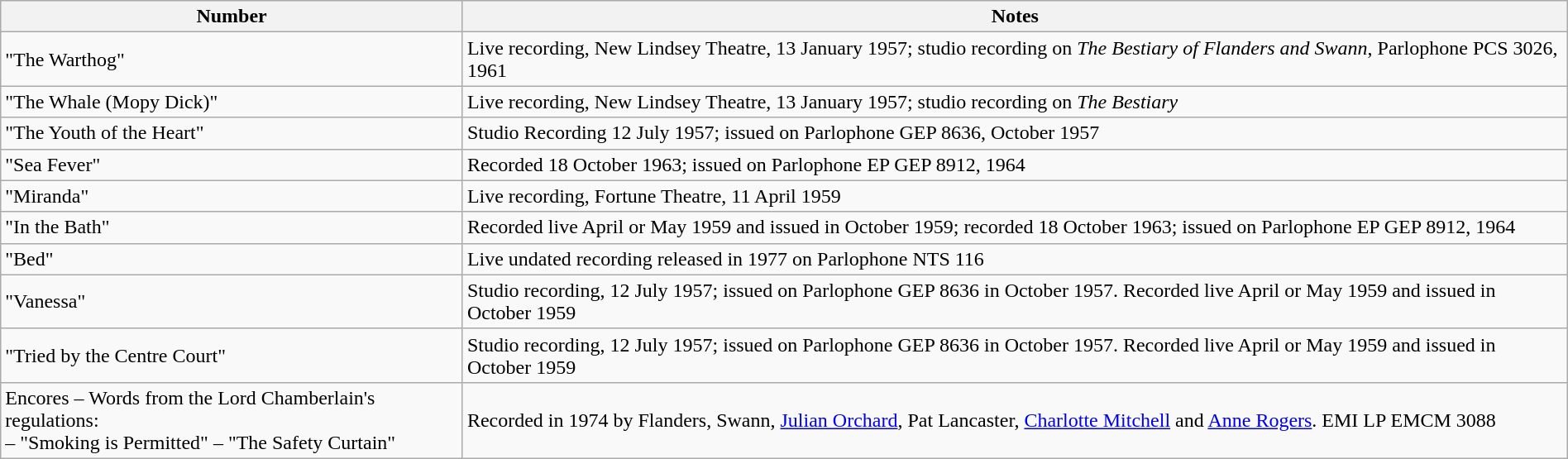<table class="wikitable plainrowheaders" style="text-align: left; margin-right: 0;">
<tr>
<th scope="col">Number</th>
<th scope="col">Notes</th>
</tr>
<tr>
<td>"The Warthog"</td>
<td>Live recording, New Lindsey Theatre, 13 January 1957; studio recording on <em>The Bestiary of Flanders and Swann</em>, Parlophone PCS 3026, 1961</td>
</tr>
<tr>
<td>"The Whale (Mopy Dick)"</td>
<td>Live recording, New Lindsey Theatre, 13 January 1957; studio recording on <em>The Bestiary</em></td>
</tr>
<tr>
<td>"The Youth of the Heart"</td>
<td>Studio Recording 12 July 1957; issued on Parlophone GEP 8636, October 1957</td>
</tr>
<tr>
<td>"Sea Fever"</td>
<td>Recorded 18 October 1963; issued on Parlophone EP GEP 8912, 1964</td>
</tr>
<tr>
<td>"Miranda"</td>
<td>Live recording, Fortune Theatre, 11 April 1959</td>
</tr>
<tr>
<td>"In the Bath"</td>
<td>Recorded live April or May 1959 and issued in October 1959; recorded 18 October 1963; issued on Parlophone EP GEP 8912, 1964</td>
</tr>
<tr>
<td>"Bed"</td>
<td>Live undated recording released in 1977 on Parlophone NTS 116</td>
</tr>
<tr>
<td>"Vanessa"</td>
<td>Studio recording, 12 July 1957; issued on Parlophone GEP 8636 in October 1957.  Recorded live April or May 1959 and issued in October 1959</td>
</tr>
<tr>
<td>"Tried by the Centre Court"</td>
<td>Studio recording, 12 July 1957; issued on Parlophone GEP 8636 in October 1957.  Recorded live April or May 1959 and issued in October 1959</td>
</tr>
<tr>
<td>Encores – Words from the Lord Chamberlain's regulations:<br>– "Smoking is Permitted"
– "The Safety Curtain"</td>
<td>Recorded in 1974 by Flanders, Swann, <a href='#'>Julian Orchard</a>, Pat Lancaster, <a href='#'>Charlotte Mitchell</a> and <a href='#'>Anne Rogers</a>. EMI LP EMCM 3088</td>
</tr>
</table>
